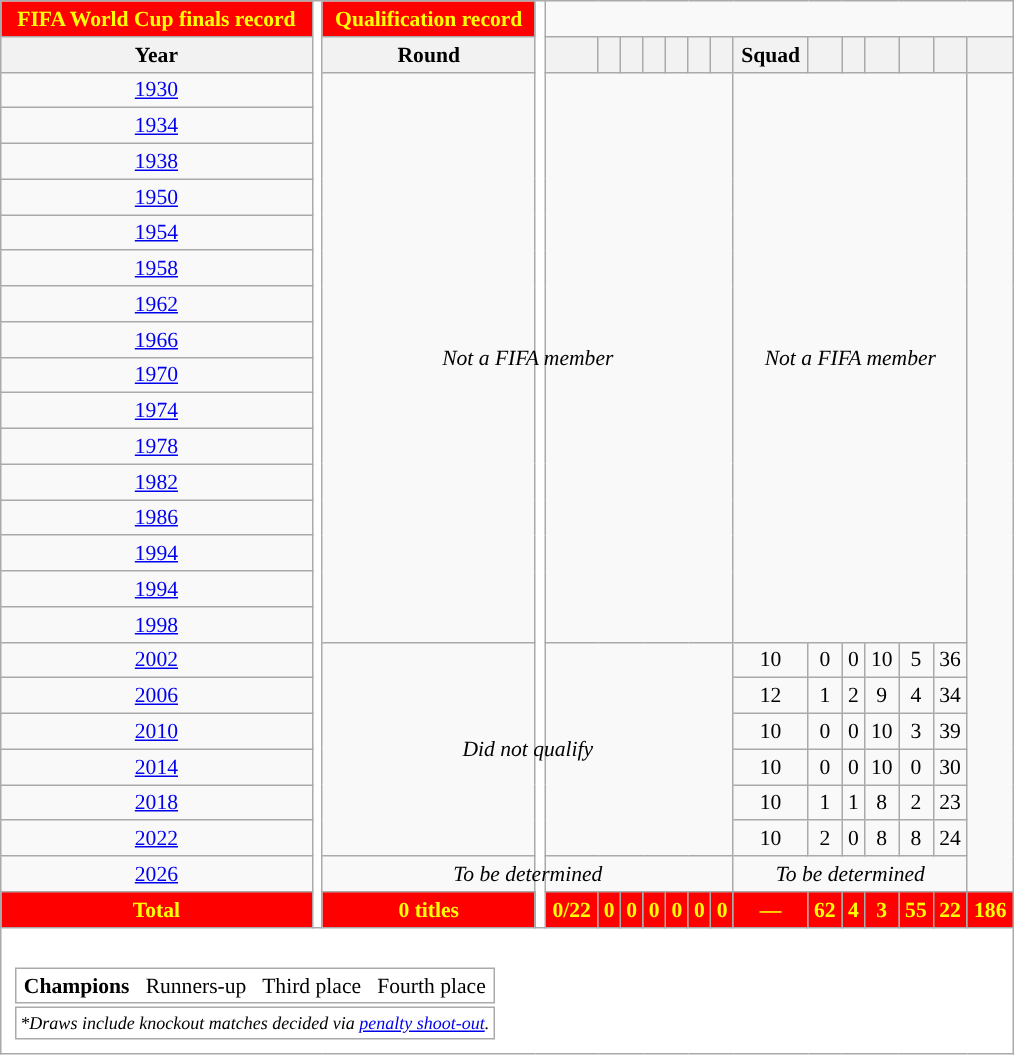<table class="wikitable" style="font-size:90%; text-align:center;">
<tr>
<th style="background:#ff0000; color:#FFFF00; ">FIFA World Cup finals record</th>
<th style="width:1%;background:white" rowspan="26"></th>
<th style="background:#ff0000; color:#FFFF00; ">Qualification record</th>
<th style="width:1%;background:white" rowspan="26"></th>
</tr>
<tr>
<th scope="col">Year</th>
<th scope="col">Round</th>
<th scope="col"></th>
<th scope="col"></th>
<th scope="col"></th>
<th scope="col"></th>
<th scope="col"></th>
<th scope="col"></th>
<th scope="col"></th>
<th scope="col">Squad</th>
<th scope="col"></th>
<th scope="col"></th>
<th scope="col"></th>
<th scope="col"></th>
<th scope="col"></th>
<th scope="col"></th>
</tr>
<tr>
<td scope="row"> <a href='#'>1930</a></td>
<td rowspan=16 colspan=9><em>Not a FIFA member</em></td>
<td rowspan=16 colspan=6><em>Not a FIFA member</em></td>
</tr>
<tr>
<td scope="row"> <a href='#'>1934</a></td>
</tr>
<tr>
<td scope="row"> <a href='#'>1938</a></td>
</tr>
<tr>
<td scope="row"> <a href='#'>1950</a></td>
</tr>
<tr>
<td scope="row"> <a href='#'>1954</a></td>
</tr>
<tr>
<td scope="row"> <a href='#'>1958</a></td>
</tr>
<tr>
<td scope="row"> <a href='#'>1962</a></td>
</tr>
<tr>
<td scope="row"> <a href='#'>1966</a></td>
</tr>
<tr>
<td scope="row"> <a href='#'>1970</a></td>
</tr>
<tr>
<td scope="row"> <a href='#'>1974</a></td>
</tr>
<tr>
<td scope="row"> <a href='#'>1978</a></td>
</tr>
<tr>
<td scope="row"> <a href='#'>1982</a></td>
</tr>
<tr>
<td scope="row"> <a href='#'>1986</a></td>
</tr>
<tr>
<td scope="row"> <a href='#'>1994</a></td>
</tr>
<tr>
<td scope="row"> <a href='#'>1994</a></td>
</tr>
<tr>
<td scope="row"> <a href='#'>1998</a></td>
</tr>
<tr>
<td scope="row">  <a href='#'>2002</a></td>
<td rowspan=6 colspan=9><em>Did not qualify</em></td>
<td>10</td>
<td>0</td>
<td>0</td>
<td>10</td>
<td>5</td>
<td>36</td>
</tr>
<tr>
<td scope="row"> <a href='#'>2006</a></td>
<td>12</td>
<td>1</td>
<td>2</td>
<td>9</td>
<td>4</td>
<td>34</td>
</tr>
<tr>
<td scope="row"> <a href='#'>2010</a></td>
<td>10</td>
<td>0</td>
<td>0</td>
<td>10</td>
<td>3</td>
<td>39</td>
</tr>
<tr>
<td scope="row"> <a href='#'>2014</a></td>
<td>10</td>
<td>0</td>
<td>0</td>
<td>10</td>
<td>0</td>
<td>30</td>
</tr>
<tr>
<td scope="row"> <a href='#'>2018</a></td>
<td>10</td>
<td>1</td>
<td>1</td>
<td>8</td>
<td>2</td>
<td>23</td>
</tr>
<tr>
<td scope="row"> <a href='#'>2022</a></td>
<td>10</td>
<td>2</td>
<td>0</td>
<td>8</td>
<td>8</td>
<td>24</td>
</tr>
<tr>
<td scope="row">   <a href='#'>2026</a></td>
<td colspan=9><em>To be determined</em></td>
<td colspan=6><em>To be determined</em></td>
</tr>
<tr>
<th style="background:#ff0000; color:#FFFF00; ">Total</th>
<th style="background:#ff0000; color:#FFFF00; ">0 titles</th>
<th style="background:#ff0000; color:#FFFF00; ">0/22</th>
<th style="background:#ff0000; color:#FFFF00; ">0</th>
<th style="background:#ff0000; color:#FFFF00; ">0</th>
<th style="background:#ff0000; color:#FFFF00; ">0</th>
<th style="background:#ff0000; color:#FFFF00; ">0</th>
<th style="background:#ff0000; color:#FFFF00; ">0</th>
<th style="background:#ff0000; color:#FFFF00; ">0</th>
<th style="background:#ff0000; color:#FFFF00; ">—</th>
<th style="background:#ff0000; color:#FFFF00; ">62</th>
<th style="background:#ff0000; color:#FFFF00; ">4</th>
<th style="background:#ff0000; color:#FFFF00; ">3</th>
<th style="background:#ff0000; color:#FFFF00; ">55</th>
<th style="background:#ff0000; color:#FFFF00; ">22</th>
<th style="background:#ff0000; color:#FFFF00; ">186</th>
</tr>
<tr>
<td colspan="99" style="background:white;padding:.5em"><br><table>
<tr>
<td> <strong>Champions</strong>   Runners-up   Third place   Fourth place</td>
</tr>
<tr>
<td style="font-size:12px"><em>*Draws include knockout matches decided via <a href='#'>penalty shoot-out</a>.</em></td>
</tr>
</table>
</td>
</tr>
</table>
